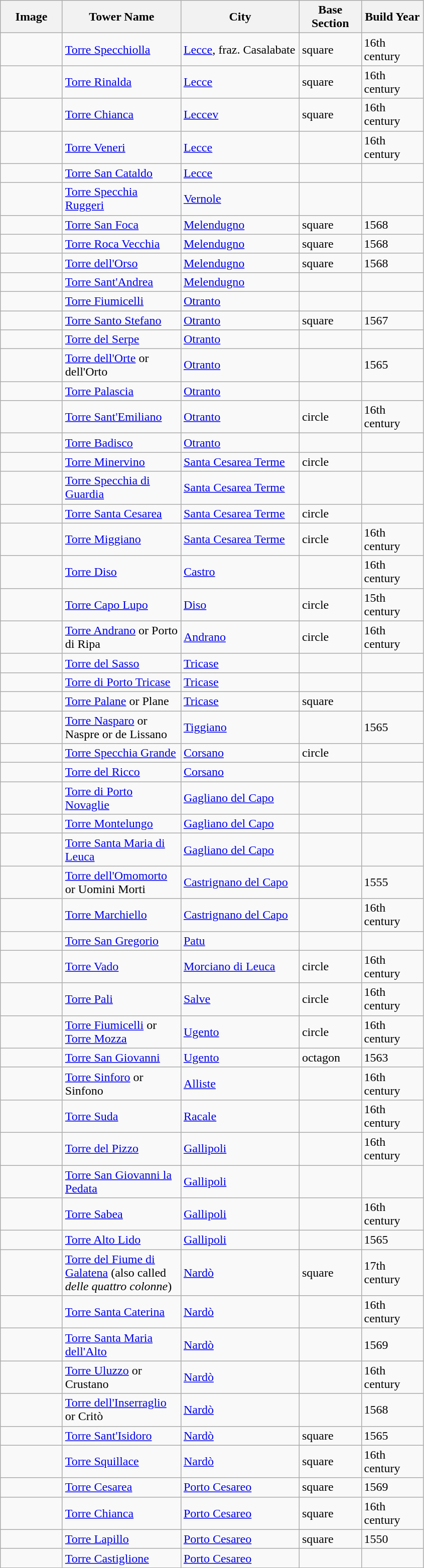<table class="wikitable">
<tr>
<th width="75px">Image</th>
<th width="150px">Tower Name</th>
<th width="150px">City</th>
<th width="75px">Base Section</th>
<th width="75px">Build Year</th>
</tr>
<tr>
<td></td>
<td><a href='#'>Torre Specchiolla</a></td>
<td><a href='#'>Lecce</a>, fraz. Casalabate <br> </td>
<td>square</td>
<td>16th century</td>
</tr>
<tr>
<td></td>
<td><a href='#'>Torre Rinalda</a></td>
<td><a href='#'>Lecce</a> <br> </td>
<td>square</td>
<td>16th century</td>
</tr>
<tr>
<td></td>
<td><a href='#'>Torre Chianca</a></td>
<td><a href='#'>Leccev</a><br> </td>
<td>square</td>
<td>16th century</td>
</tr>
<tr>
<td></td>
<td><a href='#'>Torre Veneri</a></td>
<td><a href='#'>Lecce</a> <br> </td>
<td></td>
<td>16th century</td>
</tr>
<tr>
<td></td>
<td><a href='#'>Torre San Cataldo</a></td>
<td><a href='#'>Lecce</a></td>
<td></td>
<td></td>
</tr>
<tr>
<td></td>
<td><a href='#'>Torre Specchia Ruggeri</a></td>
<td><a href='#'>Vernole</a></td>
<td></td>
<td></td>
</tr>
<tr>
<td></td>
<td><a href='#'>Torre San Foca</a></td>
<td><a href='#'>Melendugno</a> <br> </td>
<td>square</td>
<td>1568</td>
</tr>
<tr>
<td></td>
<td><a href='#'>Torre Roca Vecchia</a></td>
<td><a href='#'>Melendugno</a> <br> </td>
<td>square</td>
<td>1568</td>
</tr>
<tr>
<td></td>
<td><a href='#'>Torre dell'Orso</a></td>
<td><a href='#'>Melendugno</a> <br> </td>
<td>square</td>
<td>1568</td>
</tr>
<tr>
<td></td>
<td><a href='#'>Torre Sant'Andrea</a></td>
<td><a href='#'>Melendugno</a></td>
<td></td>
<td></td>
</tr>
<tr>
<td></td>
<td><a href='#'>Torre Fiumicelli</a></td>
<td><a href='#'>Otranto</a> <br> </td>
<td></td>
<td></td>
</tr>
<tr>
<td></td>
<td><a href='#'>Torre Santo Stefano</a></td>
<td><a href='#'>Otranto</a> <br> </td>
<td>square</td>
<td>1567</td>
</tr>
<tr>
<td></td>
<td><a href='#'>Torre del Serpe</a></td>
<td><a href='#'>Otranto</a> <br> </td>
<td></td>
<td></td>
</tr>
<tr>
<td></td>
<td><a href='#'>Torre dell'Orte</a> or dell'Orto</td>
<td><a href='#'>Otranto</a></td>
<td></td>
<td>1565</td>
</tr>
<tr>
<td></td>
<td><a href='#'>Torre Palascia</a></td>
<td><a href='#'>Otranto</a> <br> </td>
<td></td>
<td></td>
</tr>
<tr>
<td></td>
<td><a href='#'>Torre Sant'Emiliano</a></td>
<td><a href='#'>Otranto</a> <br> </td>
<td>circle</td>
<td>16th century</td>
</tr>
<tr>
<td></td>
<td><a href='#'>Torre Badisco</a></td>
<td><a href='#'>Otranto</a></td>
<td></td>
<td></td>
</tr>
<tr>
<td></td>
<td><a href='#'>Torre Minervino</a></td>
<td><a href='#'>Santa Cesarea Terme</a> <br> </td>
<td>circle</td>
<td></td>
</tr>
<tr>
<td></td>
<td><a href='#'>Torre Specchia di Guardia</a></td>
<td><a href='#'>Santa Cesarea Terme</a> <br> </td>
<td></td>
<td></td>
</tr>
<tr>
<td></td>
<td><a href='#'>Torre Santa Cesarea</a></td>
<td><a href='#'>Santa Cesarea Terme</a> <br> </td>
<td>circle</td>
<td></td>
</tr>
<tr>
<td></td>
<td><a href='#'>Torre Miggiano</a></td>
<td><a href='#'>Santa Cesarea Terme</a> <br> </td>
<td>circle</td>
<td>16th century</td>
</tr>
<tr>
<td></td>
<td><a href='#'>Torre Diso</a></td>
<td><a href='#'>Castro</a> <br> </td>
<td></td>
<td>16th century</td>
</tr>
<tr>
<td></td>
<td><a href='#'>Torre Capo Lupo</a></td>
<td><a href='#'>Diso</a></td>
<td>circle</td>
<td>15th century</td>
</tr>
<tr>
<td></td>
<td><a href='#'>Torre Andrano</a> or Porto di Ripa</td>
<td><a href='#'>Andrano</a></td>
<td>circle</td>
<td>16th century</td>
</tr>
<tr>
<td></td>
<td><a href='#'>Torre del Sasso</a></td>
<td><a href='#'>Tricase</a></td>
<td></td>
<td></td>
</tr>
<tr>
<td></td>
<td><a href='#'>Torre di Porto Tricase</a></td>
<td><a href='#'>Tricase</a></td>
<td></td>
<td></td>
</tr>
<tr>
<td></td>
<td><a href='#'>Torre Palane</a> or Plane</td>
<td><a href='#'>Tricase</a></td>
<td>square</td>
<td></td>
</tr>
<tr>
<td></td>
<td><a href='#'>Torre Nasparo</a> or Naspre or de Lissano</td>
<td><a href='#'>Tiggiano</a></td>
<td></td>
<td>1565</td>
</tr>
<tr>
<td></td>
<td><a href='#'>Torre Specchia Grande</a></td>
<td><a href='#'>Corsano</a></td>
<td>circle</td>
<td></td>
</tr>
<tr>
<td></td>
<td><a href='#'>Torre del Ricco</a></td>
<td><a href='#'>Corsano</a> <br> </td>
<td></td>
<td></td>
</tr>
<tr>
<td></td>
<td><a href='#'>Torre di Porto Novaglie</a></td>
<td><a href='#'>Gagliano del Capo</a></td>
<td></td>
<td></td>
</tr>
<tr>
<td></td>
<td><a href='#'>Torre Montelungo</a></td>
<td><a href='#'>Gagliano del Capo</a></td>
<td></td>
<td></td>
</tr>
<tr>
<td></td>
<td><a href='#'>Torre Santa Maria di Leuca</a></td>
<td><a href='#'>Gagliano del Capo</a></td>
<td></td>
<td></td>
</tr>
<tr>
<td></td>
<td><a href='#'>Torre dell'Omomorto</a> or Uomini Morti</td>
<td><a href='#'>Castrignano del Capo</a></td>
<td></td>
<td>1555</td>
</tr>
<tr>
<td></td>
<td><a href='#'>Torre Marchiello</a></td>
<td><a href='#'>Castrignano del Capo</a> <br> </td>
<td></td>
<td>16th century</td>
</tr>
<tr>
<td></td>
<td><a href='#'>Torre San Gregorio</a></td>
<td><a href='#'>Patu</a></td>
<td></td>
<td></td>
</tr>
<tr>
<td></td>
<td><a href='#'>Torre Vado</a></td>
<td><a href='#'>Morciano di Leuca</a></td>
<td>circle</td>
<td>16th century</td>
</tr>
<tr>
<td></td>
<td><a href='#'>Torre Pali</a></td>
<td><a href='#'>Salve</a></td>
<td>circle</td>
<td>16th century</td>
</tr>
<tr>
<td></td>
<td><a href='#'>Torre Fiumicelli</a> or <a href='#'>Torre Mozza</a></td>
<td><a href='#'>Ugento</a></td>
<td>circle</td>
<td>16th century</td>
</tr>
<tr>
<td></td>
<td><a href='#'>Torre San Giovanni</a></td>
<td><a href='#'>Ugento</a> <br> </td>
<td>octagon</td>
<td>1563</td>
</tr>
<tr>
<td></td>
<td><a href='#'>Torre Sinforo</a> or Sinfono</td>
<td><a href='#'>Alliste</a></td>
<td></td>
<td>16th century</td>
</tr>
<tr>
<td></td>
<td><a href='#'>Torre Suda</a></td>
<td><a href='#'>Racale</a></td>
<td></td>
<td>16th century</td>
</tr>
<tr>
<td></td>
<td><a href='#'>Torre del Pizzo</a></td>
<td><a href='#'>Gallipoli</a></td>
<td></td>
<td>16th century</td>
</tr>
<tr>
<td></td>
<td><a href='#'>Torre San Giovanni la Pedata</a></td>
<td><a href='#'>Gallipoli</a></td>
<td></td>
<td></td>
</tr>
<tr>
<td></td>
<td><a href='#'>Torre Sabea</a></td>
<td><a href='#'>Gallipoli</a></td>
<td></td>
<td>16th century</td>
</tr>
<tr>
<td></td>
<td><a href='#'>Torre Alto Lido</a></td>
<td><a href='#'>Gallipoli</a></td>
<td></td>
<td>1565</td>
</tr>
<tr>
<td></td>
<td><a href='#'>Torre del Fiume di Galatena</a> (also called <em>delle quattro colonne</em>)</td>
<td><a href='#'>Nardò</a></td>
<td>square</td>
<td>17th century</td>
</tr>
<tr>
<td></td>
<td><a href='#'>Torre Santa Caterina</a></td>
<td><a href='#'>Nardò</a></td>
<td></td>
<td>16th century</td>
</tr>
<tr>
<td></td>
<td><a href='#'>Torre Santa Maria dell'Alto</a></td>
<td><a href='#'>Nardò</a></td>
<td></td>
<td>1569</td>
</tr>
<tr>
<td></td>
<td><a href='#'>Torre Uluzzo</a> or Crustano</td>
<td><a href='#'>Nardò</a></td>
<td></td>
<td>16th century</td>
</tr>
<tr>
<td></td>
<td><a href='#'>Torre dell'Inserraglio</a> or Critò</td>
<td><a href='#'>Nardò</a></td>
<td></td>
<td>1568</td>
</tr>
<tr>
<td></td>
<td><a href='#'>Torre Sant'Isidoro</a></td>
<td><a href='#'>Nardò</a></td>
<td>square</td>
<td>1565</td>
</tr>
<tr>
<td></td>
<td><a href='#'>Torre Squillace</a></td>
<td><a href='#'>Nardò</a></td>
<td>square</td>
<td>16th century</td>
</tr>
<tr>
<td></td>
<td><a href='#'>Torre Cesarea</a></td>
<td><a href='#'>Porto Cesareo</a> <br> </td>
<td>square</td>
<td>1569</td>
</tr>
<tr>
<td></td>
<td><a href='#'>Torre Chianca</a></td>
<td><a href='#'>Porto Cesareo</a> <br> </td>
<td>square</td>
<td>16th century</td>
</tr>
<tr>
<td></td>
<td><a href='#'>Torre Lapillo</a></td>
<td><a href='#'>Porto Cesareo</a> <br> </td>
<td>square</td>
<td>1550</td>
</tr>
<tr>
<td></td>
<td><a href='#'>Torre Castiglione</a></td>
<td><a href='#'>Porto Cesareo</a> <br> </td>
<td></td>
<td></td>
</tr>
</table>
